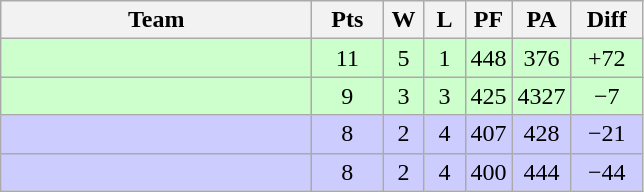<table class=wikitable style="text-align:center">
<tr>
<th width=200>Team</th>
<th width=40>Pts</th>
<th width=20>W</th>
<th width=20>L</th>
<th width=20>PF</th>
<th width=20>PA</th>
<th width=40>Diff</th>
</tr>
<tr bgcolor=#ccffcc>
<td align=left><strong></strong></td>
<td>11</td>
<td>5</td>
<td>1</td>
<td>448</td>
<td>376</td>
<td>+72</td>
</tr>
<tr bgcolor=#ccffcc>
<td align=left><strong></strong></td>
<td>9</td>
<td>3</td>
<td>3</td>
<td>425</td>
<td>4327</td>
<td>−7</td>
</tr>
<tr bgcolor=#ccccff>
<td align=left></td>
<td>8</td>
<td>2</td>
<td>4</td>
<td>407</td>
<td>428</td>
<td>−21</td>
</tr>
<tr bgcolor=#ccccff>
<td align=left></td>
<td>8</td>
<td>2</td>
<td>4</td>
<td>400</td>
<td>444</td>
<td>−44</td>
</tr>
</table>
